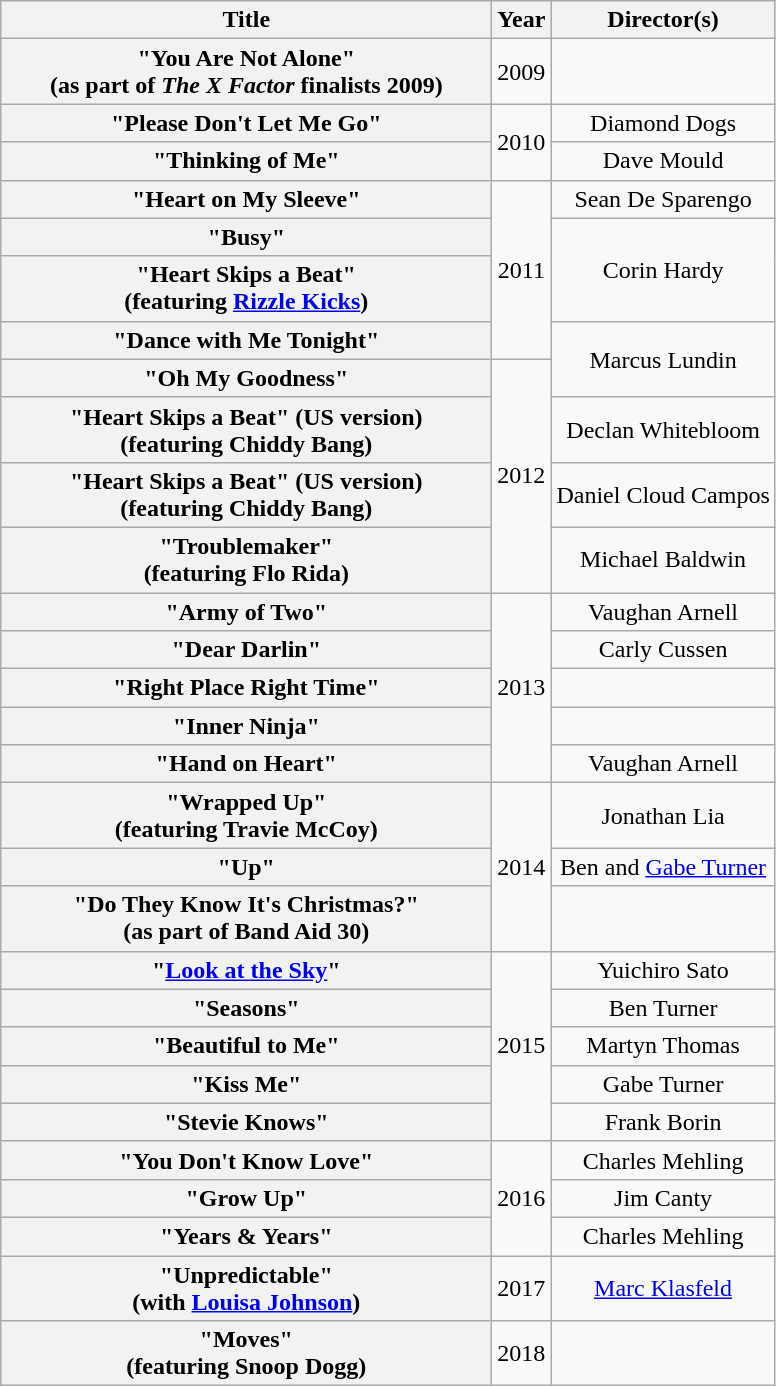<table class="wikitable plainrowheaders" style="text-align:center;">
<tr>
<th scope="col" style="width:20em;">Title</th>
<th scope="col" style="width:1em;">Year</th>
<th scope="col">Director(s)</th>
</tr>
<tr>
<th scope="row">"You Are Not Alone"<br><span>(as part of <em>The X Factor</em> finalists 2009)</span></th>
<td>2009</td>
<td></td>
</tr>
<tr>
<th scope="row">"Please Don't Let Me Go"</th>
<td rowspan="2">2010</td>
<td>Diamond Dogs</td>
</tr>
<tr>
<th scope="row">"Thinking of Me"</th>
<td>Dave Mould</td>
</tr>
<tr>
<th scope="row">"Heart on My Sleeve"</th>
<td rowspan="4">2011</td>
<td>Sean De Sparengo</td>
</tr>
<tr>
<th scope="row">"Busy"</th>
<td rowspan="2">Corin Hardy</td>
</tr>
<tr>
<th scope="row">"Heart Skips a Beat"<br><span>(featuring <a href='#'>Rizzle Kicks</a>)</span></th>
</tr>
<tr>
<th scope="row">"Dance with Me Tonight"</th>
<td rowspan="2">Marcus Lundin</td>
</tr>
<tr>
<th scope="row">"Oh My Goodness"</th>
<td rowspan="4">2012</td>
</tr>
<tr>
<th scope="row">"Heart Skips a Beat" <span>(US version)</span><br><span>(featuring Chiddy Bang)</span></th>
<td>Declan Whitebloom</td>
</tr>
<tr>
<th scope="row">"Heart Skips a Beat" <span>(US version)</span><br><span>(featuring Chiddy Bang)</span></th>
<td>Daniel Cloud Campos</td>
</tr>
<tr>
<th scope="row">"Troublemaker"<br><span>(featuring Flo Rida)</span></th>
<td>Michael Baldwin</td>
</tr>
<tr>
<th scope="row">"Army of Two"</th>
<td rowspan="5">2013</td>
<td>Vaughan Arnell</td>
</tr>
<tr>
<th scope="row">"Dear Darlin"</th>
<td>Carly Cussen</td>
</tr>
<tr>
<th scope="row">"Right Place Right Time"</th>
<td></td>
</tr>
<tr>
<th scope="row">"Inner Ninja"</th>
<td></td>
</tr>
<tr>
<th scope="row">"Hand on Heart"</th>
<td>Vaughan Arnell</td>
</tr>
<tr>
<th scope="row">"Wrapped Up"<br><span>(featuring Travie McCoy)</span></th>
<td rowspan="3">2014</td>
<td>Jonathan Lia</td>
</tr>
<tr>
<th scope="row">"Up"</th>
<td>Ben and <a href='#'>Gabe Turner</a></td>
</tr>
<tr>
<th scope="row">"Do They Know It's Christmas?"<br><span>(as part of Band Aid 30)</span></th>
<td></td>
</tr>
<tr>
<th scope="row">"<a href='#'>Look at the Sky</a>"</th>
<td rowspan="5">2015</td>
<td>Yuichiro Sato</td>
</tr>
<tr>
<th scope="row">"Seasons"</th>
<td>Ben Turner</td>
</tr>
<tr>
<th scope="row">"Beautiful to Me"</th>
<td>Martyn Thomas</td>
</tr>
<tr>
<th scope="row">"Kiss Me"</th>
<td>Gabe Turner</td>
</tr>
<tr>
<th scope="row">"Stevie Knows"</th>
<td>Frank Borin</td>
</tr>
<tr>
<th scope="row">"You Don't Know Love"</th>
<td rowspan="3">2016</td>
<td>Charles Mehling</td>
</tr>
<tr>
<th scope="row">"Grow Up"</th>
<td>Jim Canty</td>
</tr>
<tr>
<th scope="row">"Years & Years"</th>
<td>Charles Mehling</td>
</tr>
<tr>
<th scope="row">"Unpredictable"<br><span>(with <a href='#'>Louisa Johnson</a>)</span></th>
<td>2017</td>
<td><a href='#'>Marc Klasfeld</a></td>
</tr>
<tr>
<th scope="row">"Moves"<br><span>(featuring Snoop Dogg)</span></th>
<td>2018</td>
<td></td>
</tr>
</table>
